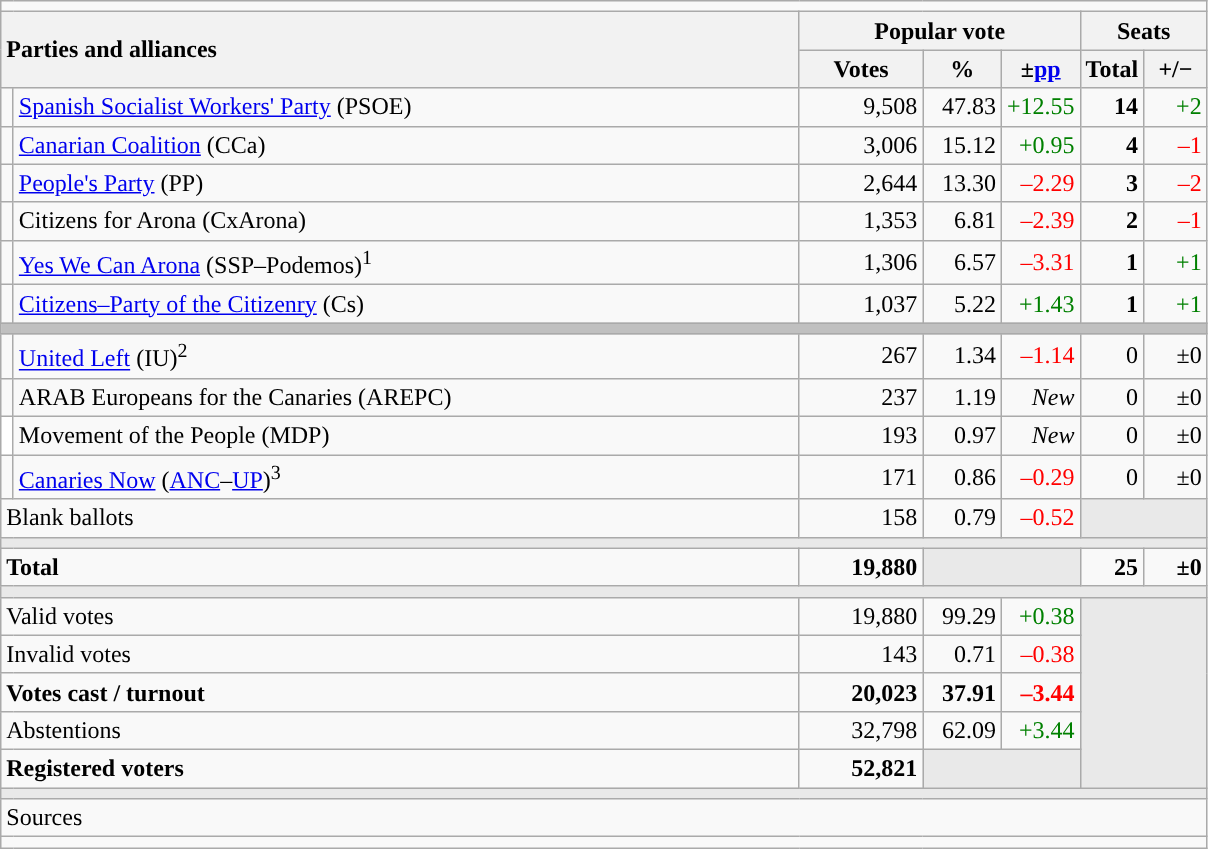<table class="wikitable" style="text-align:right;">
<tr>
<td colspan="7"></td>
</tr>
<tr>
<th style="text-align:left;" rowspan="2" colspan="2" width="525">Parties and alliances</th>
<th colspan="3">Popular vote</th>
<th colspan="2">Seats</th>
</tr>
<tr>
<th width="75">Votes</th>
<th width="45">%</th>
<th width="45">±<a href='#'>pp</a></th>
<th width="35">Total</th>
<th width="35">+/−</th>
</tr>
<tr>
<td width="1" style="color:inherit;background:"></td>
<td align="left"><a href='#'>Spanish Socialist Workers' Party</a> (PSOE)</td>
<td>9,508</td>
<td>47.83</td>
<td style="color:green;">+12.55</td>
<td><strong>14</strong></td>
<td style="color:green;">+2</td>
</tr>
<tr>
<td style="color:inherit;background:"></td>
<td align="left"><a href='#'>Canarian Coalition</a> (CCa)</td>
<td>3,006</td>
<td>15.12</td>
<td style="color:green;">+0.95</td>
<td><strong>4</strong></td>
<td style="color:red;">–1</td>
</tr>
<tr>
<td style="color:inherit;background:"></td>
<td align="left"><a href='#'>People's Party</a> (PP)</td>
<td>2,644</td>
<td>13.30</td>
<td style="color:red;">–2.29</td>
<td><strong>3</strong></td>
<td style="color:red;">–2</td>
</tr>
<tr>
<td style="color:inherit;background:"></td>
<td align="left">Citizens for Arona (CxArona)</td>
<td>1,353</td>
<td>6.81</td>
<td style="color:red;">–2.39</td>
<td><strong>2</strong></td>
<td style="color:red;">–1</td>
</tr>
<tr>
<td style="color:inherit;background:"></td>
<td align="left"><a href='#'>Yes We Can Arona</a> (SSP–Podemos)<sup>1</sup></td>
<td>1,306</td>
<td>6.57</td>
<td style="color:red;">–3.31</td>
<td><strong>1</strong></td>
<td style="color:green;">+1</td>
</tr>
<tr>
<td style="color:inherit;background:"></td>
<td align="left"><a href='#'>Citizens–Party of the Citizenry</a> (Cs)</td>
<td>1,037</td>
<td>5.22</td>
<td style="color:green;">+1.43</td>
<td><strong>1</strong></td>
<td style="color:green;">+1</td>
</tr>
<tr>
<td colspan="7" bgcolor="#C0C0C0"></td>
</tr>
<tr>
<td style="color:inherit;background:"></td>
<td align="left"><a href='#'>United Left</a> (IU)<sup>2</sup></td>
<td>267</td>
<td>1.34</td>
<td style="color:red;">–1.14</td>
<td>0</td>
<td>±0</td>
</tr>
<tr>
<td style="color:inherit;background:"></td>
<td align="left">ARAB Europeans for the Canaries (AREPC)</td>
<td>237</td>
<td>1.19</td>
<td><em>New</em></td>
<td>0</td>
<td>±0</td>
</tr>
<tr>
<td bgcolor="white"></td>
<td align="left">Movement of the People (MDP)</td>
<td>193</td>
<td>0.97</td>
<td><em>New</em></td>
<td>0</td>
<td>±0</td>
</tr>
<tr>
<td style="color:inherit;background:"></td>
<td align="left"><a href='#'>Canaries Now</a> (<a href='#'>ANC</a>–<a href='#'>UP</a>)<sup>3</sup></td>
<td>171</td>
<td>0.86</td>
<td style="color:red;">–0.29</td>
<td>0</td>
<td>±0</td>
</tr>
<tr>
<td align="left" colspan="2">Blank ballots</td>
<td>158</td>
<td>0.79</td>
<td style="color:red;">–0.52</td>
<td bgcolor="#E9E9E9" colspan="2"></td>
</tr>
<tr>
<td colspan="7" bgcolor="#E9E9E9"></td>
</tr>
<tr style="font-weight:bold;">
<td align="left" colspan="2">Total</td>
<td>19,880</td>
<td bgcolor="#E9E9E9" colspan="2"></td>
<td>25</td>
<td>±0</td>
</tr>
<tr>
<td colspan="7" bgcolor="#E9E9E9"></td>
</tr>
<tr>
<td align="left" colspan="2">Valid votes</td>
<td>19,880</td>
<td>99.29</td>
<td style="color:green;">+0.38</td>
<td bgcolor="#E9E9E9" colspan="2" rowspan="5"></td>
</tr>
<tr>
<td align="left" colspan="2">Invalid votes</td>
<td>143</td>
<td>0.71</td>
<td style="color:red;">–0.38</td>
</tr>
<tr style="font-weight:bold;">
<td align="left" colspan="2">Votes cast / turnout</td>
<td>20,023</td>
<td>37.91</td>
<td style="color:red;">–3.44</td>
</tr>
<tr>
<td align="left" colspan="2">Abstentions</td>
<td>32,798</td>
<td>62.09</td>
<td style="color:green;">+3.44</td>
</tr>
<tr style="font-weight:bold;">
<td align="left" colspan="2">Registered voters</td>
<td>52,821</td>
<td bgcolor="#E9E9E9" colspan="2"></td>
</tr>
<tr>
<td colspan="7" bgcolor="#E9E9E9"></td>
</tr>
<tr>
<td align="left" colspan="7">Sources</td>
</tr>
<tr>
<td colspan="7" style="text-align:left; max-width:790px;"></td>
</tr>
</table>
